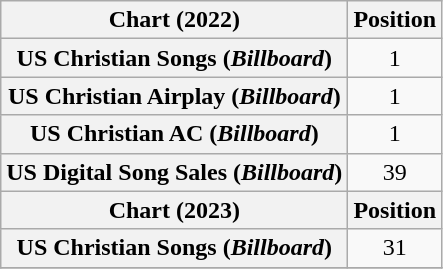<table class="wikitable plainrowheaders" style="text-align:center">
<tr>
<th scope="col">Chart (2022)</th>
<th scope="col">Position</th>
</tr>
<tr>
<th scope="row">US Christian Songs (<em>Billboard</em>)</th>
<td>1</td>
</tr>
<tr>
<th scope="row">US Christian Airplay (<em>Billboard</em>)</th>
<td>1</td>
</tr>
<tr>
<th scope="row">US Christian AC (<em>Billboard</em>)</th>
<td>1</td>
</tr>
<tr>
<th scope="row">US Digital Song Sales (<em>Billboard</em>)</th>
<td>39</td>
</tr>
<tr>
<th scope="col">Chart (2023)</th>
<th scope="col">Position</th>
</tr>
<tr>
<th scope="row">US Christian Songs (<em>Billboard</em>)</th>
<td>31</td>
</tr>
<tr>
</tr>
</table>
